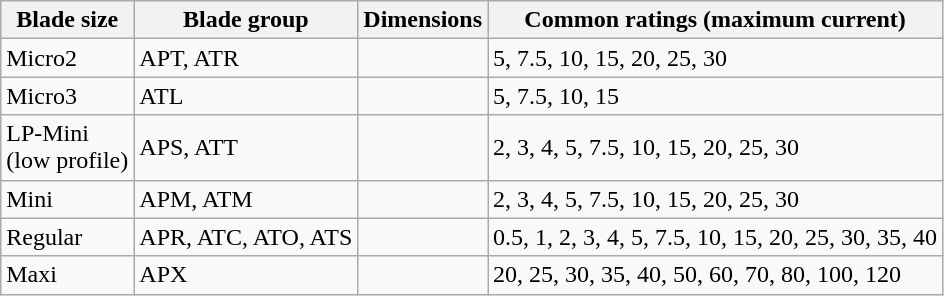<table class="wikitable">
<tr>
<th>Blade size</th>
<th>Blade group</th>
<th>Dimensions </th>
<th>Common ratings (maximum current)</th>
</tr>
<tr>
<td>Micro2</td>
<td>APT, ATR</td>
<td></td>
<td>5, 7.5, 10, 15, 20, 25, 30</td>
</tr>
<tr>
<td>Micro3</td>
<td>ATL</td>
<td></td>
<td>5, 7.5, 10, 15</td>
</tr>
<tr>
<td>LP-Mini<br>(low profile)</td>
<td>APS, ATT</td>
<td></td>
<td>2, 3, 4, 5, 7.5, 10, 15, 20, 25, 30</td>
</tr>
<tr>
<td>Mini</td>
<td>APM, ATM</td>
<td></td>
<td>2, 3, 4, 5, 7.5, 10, 15, 20, 25, 30</td>
</tr>
<tr>
<td>Regular</td>
<td>APR, ATC, ATO, ATS</td>
<td></td>
<td>0.5, 1, 2, 3, 4, 5, 7.5, 10, 15, 20, 25, 30, 35, 40</td>
</tr>
<tr>
<td>Maxi</td>
<td>APX</td>
<td></td>
<td>20, 25, 30, 35, 40, 50, 60, 70, 80, 100, 120</td>
</tr>
</table>
